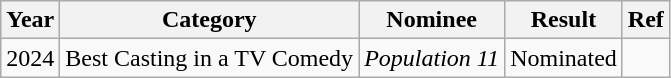<table class="wikitable">
<tr>
<th>Year</th>
<th>Category</th>
<th>Nominee</th>
<th>Result</th>
<th>Ref</th>
</tr>
<tr>
<td>2024</td>
<td>Best Casting in a TV Comedy</td>
<td><em>Population 11</em></td>
<td>Nominated</td>
<td></td>
</tr>
</table>
